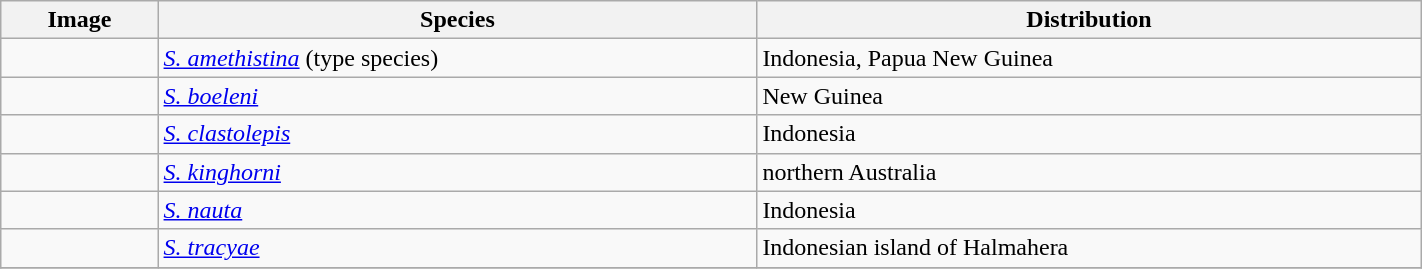<table class="wikitable sortable" style="text-align: left; width: 75%;">
<tr>
<th>Image</th>
<th>Species</th>
<th>Distribution</th>
</tr>
<tr>
<td></td>
<td><em><a href='#'>S. amethistina</a></em>  (type species)</td>
<td>Indonesia, Papua New Guinea</td>
</tr>
<tr>
<td></td>
<td><em><a href='#'>S. boeleni</a></em> </td>
<td>New Guinea</td>
</tr>
<tr>
<td></td>
<td><em><a href='#'>S. clastolepis</a></em> </td>
<td>Indonesia</td>
</tr>
<tr>
<td></td>
<td><em><a href='#'>S. kinghorni</a></em> </td>
<td>northern Australia</td>
</tr>
<tr>
<td></td>
<td><em><a href='#'>S. nauta</a></em> </td>
<td>Indonesia</td>
</tr>
<tr>
<td></td>
<td><em><a href='#'>S. tracyae</a></em> </td>
<td>Indonesian island of Halmahera</td>
</tr>
<tr>
</tr>
</table>
